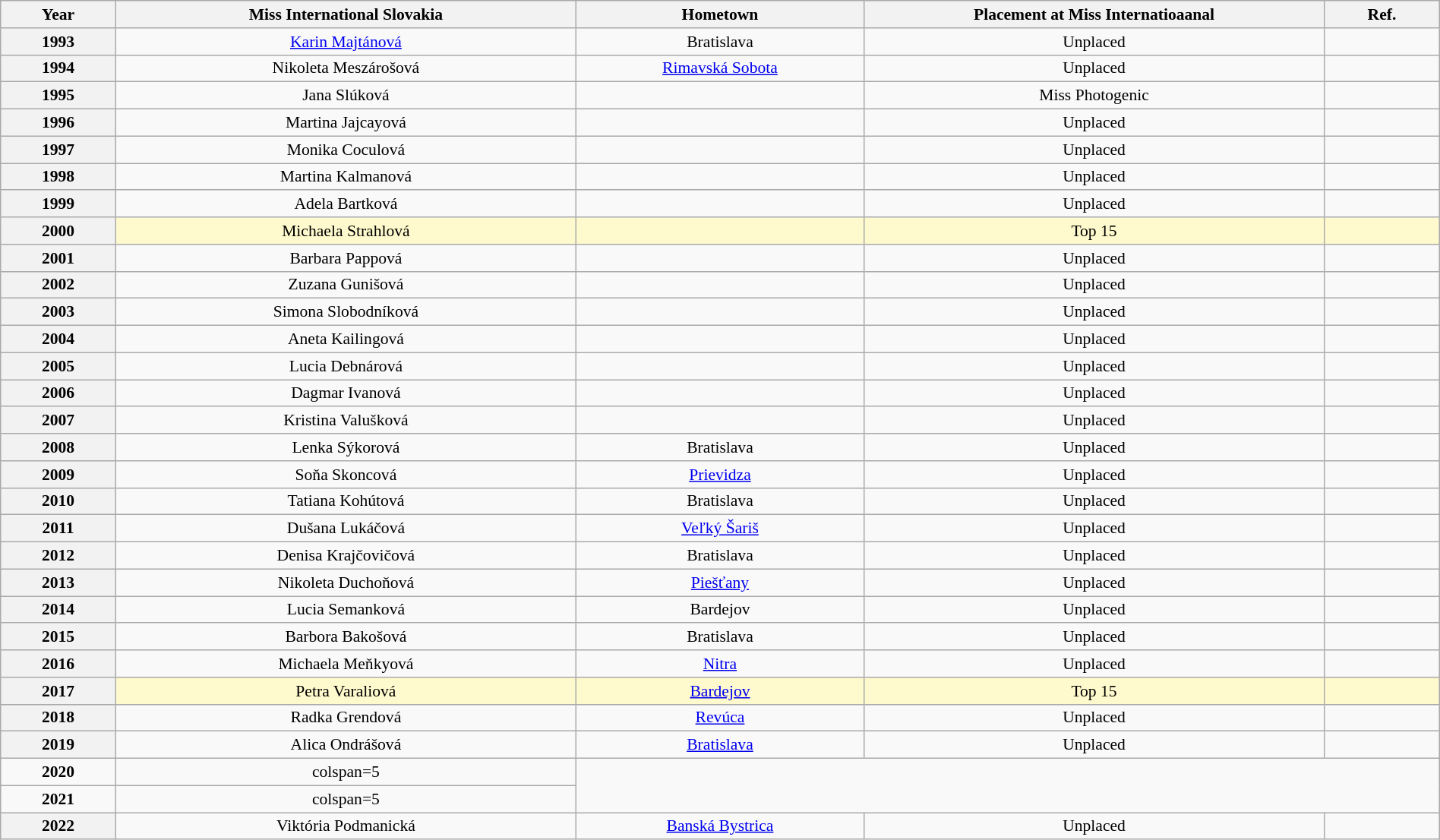<table class="wikitable" style="text-align:center; font-size:90%; line-height:17px; width:100%;">
<tr>
<th style="width:04%;" scope="col">Year</th>
<th style="width:16%;" scope="col">Miss International Slovakia</th>
<th style="width:10%;" scope="col">Hometown</th>
<th style="width:16%;" scope="col">Placement at Miss Internatioaanal</th>
<th style="width:04%;" scope="col">Ref.</th>
</tr>
<tr>
<th>1993</th>
<td><a href='#'>Karin Majtánová</a></td>
<td>Bratislava</td>
<td>Unplaced</td>
<td></td>
</tr>
<tr>
<th>1994</th>
<td>Nikoleta Meszárošová</td>
<td><a href='#'>Rimavská Sobota</a></td>
<td>Unplaced</td>
<td></td>
</tr>
<tr>
<th>1995</th>
<td>Jana Slúková</td>
<td></td>
<td>Miss Photogenic</td>
<td></td>
</tr>
<tr>
<th>1996</th>
<td>Martina Jajcayová</td>
<td></td>
<td>Unplaced</td>
<td></td>
</tr>
<tr>
<th>1997</th>
<td>Monika Coculová</td>
<td></td>
<td>Unplaced</td>
<td></td>
</tr>
<tr>
<th>1998</th>
<td>Martina Kalmanová</td>
<td></td>
<td>Unplaced</td>
<td></td>
</tr>
<tr>
<th>1999</th>
<td>Adela Bartková</td>
<td></td>
<td>Unplaced</td>
<td></td>
</tr>
<tr>
<th>2000</th>
<td style="background:#FFFACD;">Michaela Strahlová</td>
<td style="background:#FFFACD;"></td>
<td style="background:#FFFACD;">Top 15</td>
<td style="background:#FFFACD;"></td>
</tr>
<tr>
<th>2001</th>
<td>Barbara Pappová</td>
<td></td>
<td>Unplaced</td>
<td></td>
</tr>
<tr>
<th>2002</th>
<td>Zuzana Gunišová</td>
<td></td>
<td>Unplaced</td>
<td></td>
</tr>
<tr>
<th>2003</th>
<td>Simona Slobodníková</td>
<td></td>
<td>Unplaced</td>
<td></td>
</tr>
<tr>
<th>2004</th>
<td>Aneta Kailingová</td>
<td></td>
<td>Unplaced</td>
<td></td>
</tr>
<tr>
<th>2005</th>
<td>Lucia Debnárová</td>
<td></td>
<td>Unplaced</td>
<td></td>
</tr>
<tr>
<th>2006</th>
<td>Dagmar Ivanová</td>
<td></td>
<td>Unplaced</td>
<td></td>
</tr>
<tr>
<th>2007</th>
<td>Kristina Valušková</td>
<td></td>
<td>Unplaced</td>
<td></td>
</tr>
<tr>
<th>2008</th>
<td>Lenka Sýkorová</td>
<td>Bratislava</td>
<td>Unplaced</td>
<td></td>
</tr>
<tr>
<th>2009</th>
<td>Soňa Skoncová</td>
<td><a href='#'>Prievidza</a></td>
<td>Unplaced</td>
<td></td>
</tr>
<tr>
<th>2010</th>
<td>Tatiana Kohútová</td>
<td>Bratislava</td>
<td>Unplaced</td>
<td></td>
</tr>
<tr>
<th>2011</th>
<td>Dušana Lukáčová</td>
<td><a href='#'>Veľký Šariš</a></td>
<td>Unplaced</td>
<td></td>
</tr>
<tr>
<th>2012</th>
<td>Denisa Krajčovičová</td>
<td>Bratislava</td>
<td>Unplaced</td>
<td></td>
</tr>
<tr>
<th>2013</th>
<td>Nikoleta Duchoňová</td>
<td><a href='#'>Piešťany</a></td>
<td>Unplaced</td>
<td></td>
</tr>
<tr>
<th>2014</th>
<td>Lucia Semanková</td>
<td>Bardejov</td>
<td>Unplaced</td>
<td></td>
</tr>
<tr>
<th>2015</th>
<td>Barbora Bakošová</td>
<td>Bratislava</td>
<td>Unplaced</td>
<td></td>
</tr>
<tr>
<th>2016</th>
<td>Michaela Meňkyová</td>
<td><a href='#'>Nitra</a></td>
<td>Unplaced</td>
<td></td>
</tr>
<tr>
<th>2017</th>
<td style="background:#FFFACD;">Petra Varaliová</td>
<td style="background:#FFFACD;"><a href='#'>Bardejov</a></td>
<td style="background:#FFFACD;">Top 15</td>
<td style="background:#FFFACD;"></td>
</tr>
<tr>
<th>2018</th>
<td>Radka Grendová</td>
<td><a href='#'>Revúca</a></td>
<td>Unplaced</td>
<td></td>
</tr>
<tr>
<th>2019</th>
<td>Alica Ondrášová</td>
<td><a href='#'>Bratislava</a></td>
<td>Unplaced</td>
<td></td>
</tr>
<tr>
<td><strong>2020</strong></td>
<td>colspan=5 </td>
</tr>
<tr>
<td><strong>2021</strong></td>
<td>colspan=5 </td>
</tr>
<tr>
<th>2022</th>
<td>Viktória Podmanická</td>
<td><a href='#'>Banská Bystrica</a></td>
<td>Unplaced</td>
<td></td>
</tr>
</table>
